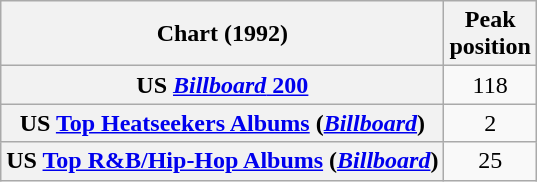<table class="wikitable sortable plainrowheaders" style="text-align:center">
<tr>
<th scope="col">Chart (1992)</th>
<th scope="col">Peak<br> position</th>
</tr>
<tr>
<th scope="row">US <a href='#'><em>Billboard</em> 200</a></th>
<td>118</td>
</tr>
<tr>
<th scope="row">US <a href='#'>Top Heatseekers Albums</a> (<em><a href='#'>Billboard</a></em>)</th>
<td>2</td>
</tr>
<tr>
<th scope="row">US <a href='#'>Top R&B/Hip-Hop Albums</a> (<em><a href='#'>Billboard</a></em>)</th>
<td>25</td>
</tr>
</table>
